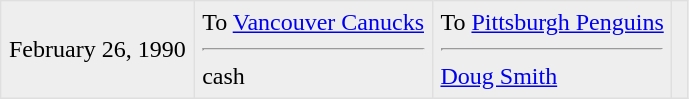<table border=1 style="border-collapse:collapse" bordercolor="#DFDFDF"  cellpadding="5">
<tr bgcolor="#eeeeee">
<td>February 26, 1990</td>
<td valign="top">To <a href='#'>Vancouver Canucks</a><hr>cash</td>
<td valign="top">To <a href='#'>Pittsburgh Penguins</a><hr><a href='#'>Doug Smith</a></td>
<td></td>
</tr>
</table>
